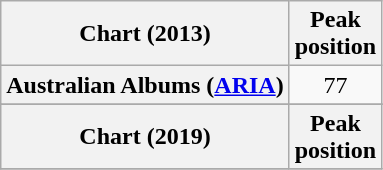<table class="wikitable sortable plainrowheaders" style="text-align:center;">
<tr>
<th>Chart (2013)</th>
<th>Peak<br>position</th>
</tr>
<tr>
<th scope="row">Australian Albums (<a href='#'>ARIA</a>)</th>
<td>77</td>
</tr>
<tr>
</tr>
<tr>
</tr>
<tr>
</tr>
<tr>
</tr>
<tr>
</tr>
<tr>
<th>Chart (2019)</th>
<th>Peak<br>position</th>
</tr>
<tr>
</tr>
</table>
